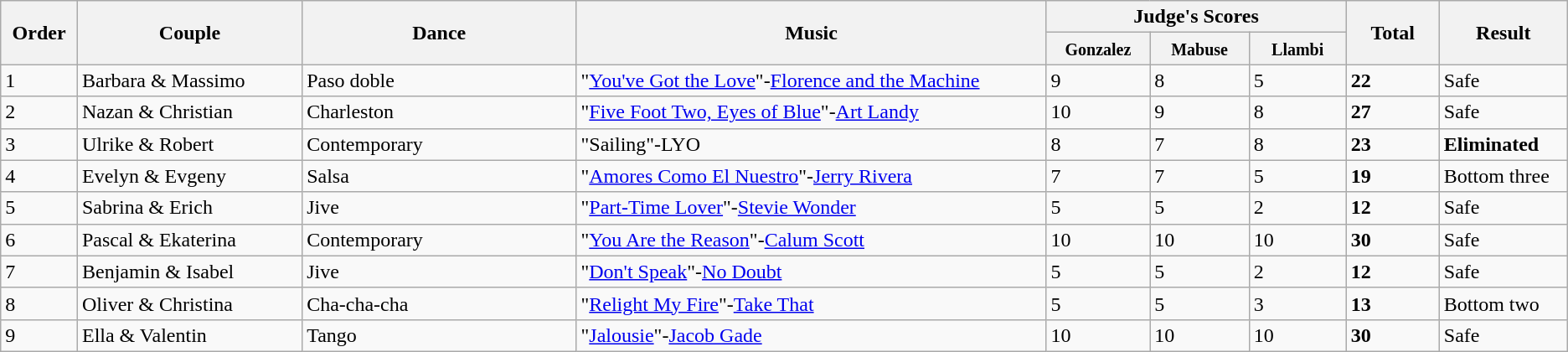<table class="wikitable sortable center">
<tr>
<th rowspan="2" style="width: 4em">Order</th>
<th rowspan="2" style="width: 17em">Couple</th>
<th rowspan="2" style="width: 20em">Dance</th>
<th rowspan="2" style="width: 40em">Music</th>
<th colspan="3">Judge's Scores</th>
<th rowspan="2" style="width: 6em">Total</th>
<th rowspan="2" style="width: 7em">Result</th>
</tr>
<tr>
<th style="width: 6em"><small>Gonzalez</small></th>
<th style="width: 6em"><small>Mabuse</small></th>
<th style="width: 6em"><small>Llambi</small></th>
</tr>
<tr>
<td>1</td>
<td>Barbara & Massimo</td>
<td>Paso doble</td>
<td>"<a href='#'>You've Got the Love</a>"-<a href='#'>Florence and the Machine</a></td>
<td>9</td>
<td>8</td>
<td>5</td>
<td><strong>22</strong></td>
<td>Safe</td>
</tr>
<tr>
<td>2</td>
<td>Nazan & Christian</td>
<td>Charleston</td>
<td>"<a href='#'>Five Foot Two, Eyes of Blue</a>"-<a href='#'>Art Landy</a></td>
<td>10</td>
<td>9</td>
<td>8</td>
<td><strong>27</strong></td>
<td>Safe</td>
</tr>
<tr>
<td>3</td>
<td>Ulrike & Robert</td>
<td>Contemporary</td>
<td>"Sailing"-LYO</td>
<td>8</td>
<td>7</td>
<td>8</td>
<td><strong>23</strong></td>
<td><strong>Eliminated</strong></td>
</tr>
<tr>
<td>4</td>
<td>Evelyn & Evgeny</td>
<td>Salsa</td>
<td>"<a href='#'>Amores Como El Nuestro</a>"-<a href='#'>Jerry Rivera</a></td>
<td>7</td>
<td>7</td>
<td>5</td>
<td><strong>19</strong></td>
<td>Bottom three</td>
</tr>
<tr>
<td>5</td>
<td>Sabrina & Erich</td>
<td>Jive</td>
<td>"<a href='#'>Part-Time Lover</a>"-<a href='#'>Stevie Wonder</a></td>
<td>5</td>
<td>5</td>
<td>2</td>
<td><strong>12</strong></td>
<td>Safe</td>
</tr>
<tr>
<td>6</td>
<td>Pascal & Ekaterina</td>
<td>Contemporary</td>
<td>"<a href='#'>You Are the Reason</a>"-<a href='#'>Calum Scott</a></td>
<td>10</td>
<td>10</td>
<td>10</td>
<td><strong>30</strong></td>
<td>Safe</td>
</tr>
<tr>
<td>7</td>
<td>Benjamin & Isabel</td>
<td>Jive</td>
<td>"<a href='#'>Don't Speak</a>"-<a href='#'>No Doubt</a></td>
<td>5</td>
<td>5</td>
<td>2</td>
<td><strong>12</strong></td>
<td>Safe</td>
</tr>
<tr>
<td>8</td>
<td>Oliver & Christina</td>
<td>Cha-cha-cha</td>
<td>"<a href='#'>Relight My Fire</a>"-<a href='#'>Take That</a></td>
<td>5</td>
<td>5</td>
<td>3</td>
<td><strong>13</strong></td>
<td>Bottom two</td>
</tr>
<tr>
<td>9</td>
<td>Ella & Valentin</td>
<td>Tango</td>
<td>"<a href='#'>Jalousie</a>"-<a href='#'>Jacob Gade</a></td>
<td>10</td>
<td>10</td>
<td>10</td>
<td><strong>30</strong></td>
<td>Safe</td>
</tr>
</table>
